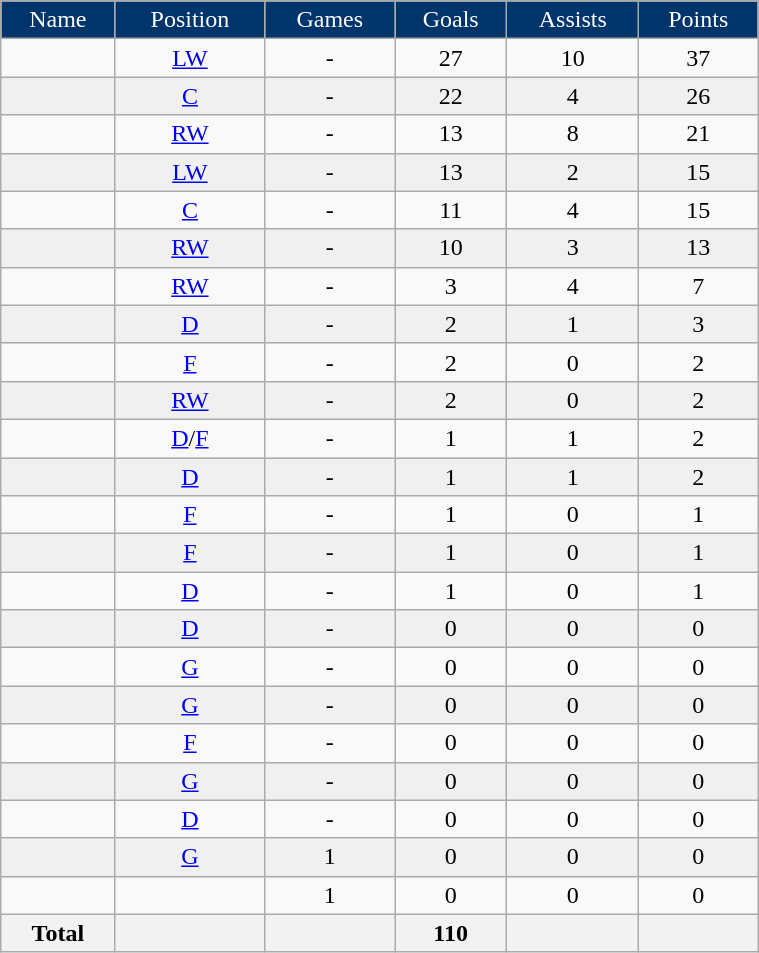<table class="wikitable sortable" width ="40%">
<tr align="center">
<td style="color:white; background:#00356B">Name</td>
<td style="color:white; background:#00356B">Position</td>
<td style="color:white; background:#00356B">Games</td>
<td style="color:white; background:#00356B">Goals</td>
<td style="color:white; background:#00356B">Assists</td>
<td style="color:white; background:#00356B">Points</td>
</tr>
<tr align="center">
<td></td>
<td><a href='#'>LW</a></td>
<td>-</td>
<td>27</td>
<td>10</td>
<td>37</td>
</tr>
<tr align="center" bgcolor="f0f0f0">
<td></td>
<td><a href='#'>C</a></td>
<td>-</td>
<td>22</td>
<td>4</td>
<td>26</td>
</tr>
<tr align="center">
<td></td>
<td><a href='#'>RW</a></td>
<td>-</td>
<td>13</td>
<td>8</td>
<td>21</td>
</tr>
<tr align="center" bgcolor="f0f0f0">
<td></td>
<td><a href='#'>LW</a></td>
<td>-</td>
<td>13</td>
<td>2</td>
<td>15</td>
</tr>
<tr align="center">
<td></td>
<td><a href='#'>C</a></td>
<td>-</td>
<td>11</td>
<td>4</td>
<td>15</td>
</tr>
<tr align="center" bgcolor="f0f0f0">
<td></td>
<td><a href='#'>RW</a></td>
<td>-</td>
<td>10</td>
<td>3</td>
<td>13</td>
</tr>
<tr align="center">
<td></td>
<td><a href='#'>RW</a></td>
<td>-</td>
<td>3</td>
<td>4</td>
<td>7</td>
</tr>
<tr align="center"bgcolor="f0f0f0">
<td></td>
<td><a href='#'>D</a></td>
<td>-</td>
<td>2</td>
<td>1</td>
<td>3</td>
</tr>
<tr align="center">
<td></td>
<td><a href='#'>F</a></td>
<td>-</td>
<td>2</td>
<td>0</td>
<td>2</td>
</tr>
<tr align="center" bgcolor="f0f0f0">
<td></td>
<td><a href='#'>RW</a></td>
<td>-</td>
<td>2</td>
<td>0</td>
<td>2</td>
</tr>
<tr align="center">
<td></td>
<td><a href='#'>D</a>/<a href='#'>F</a></td>
<td>-</td>
<td>1</td>
<td>1</td>
<td>2</td>
</tr>
<tr align="center" bgcolor="f0f0f0">
<td></td>
<td><a href='#'>D</a></td>
<td>-</td>
<td>1</td>
<td>1</td>
<td>2</td>
</tr>
<tr align="center">
<td></td>
<td><a href='#'>F</a></td>
<td>-</td>
<td>1</td>
<td>0</td>
<td>1</td>
</tr>
<tr align="center" bgcolor="f0f0f0">
<td></td>
<td><a href='#'>F</a></td>
<td>-</td>
<td>1</td>
<td>0</td>
<td>1</td>
</tr>
<tr align="center">
<td></td>
<td><a href='#'>D</a></td>
<td>-</td>
<td>1</td>
<td>0</td>
<td>1</td>
</tr>
<tr align="center" bgcolor="f0f0f0">
<td></td>
<td><a href='#'>D</a></td>
<td>-</td>
<td>0</td>
<td>0</td>
<td>0</td>
</tr>
<tr align="center">
<td></td>
<td><a href='#'>G</a></td>
<td>-</td>
<td>0</td>
<td>0</td>
<td>0</td>
</tr>
<tr align="center" bgcolor="f0f0f0">
<td></td>
<td><a href='#'>G</a></td>
<td>-</td>
<td>0</td>
<td>0</td>
<td>0</td>
</tr>
<tr align="center">
<td></td>
<td><a href='#'>F</a></td>
<td>-</td>
<td>0</td>
<td>0</td>
<td>0</td>
</tr>
<tr align="center" bgcolor="f0f0f0">
<td></td>
<td><a href='#'>G</a></td>
<td>-</td>
<td>0</td>
<td>0</td>
<td>0</td>
</tr>
<tr align="center">
<td></td>
<td><a href='#'>D</a></td>
<td>-</td>
<td>0</td>
<td>0</td>
<td>0</td>
</tr>
<tr align="center" bgcolor="f0f0f0">
<td></td>
<td><a href='#'>G</a></td>
<td>1</td>
<td>0</td>
<td>0</td>
<td>0</td>
</tr>
<tr align="center">
<td></td>
<td></td>
<td>1</td>
<td>0</td>
<td>0</td>
<td>0</td>
</tr>
<tr>
<th>Total</th>
<th></th>
<th></th>
<th>110</th>
<th></th>
<th></th>
</tr>
</table>
